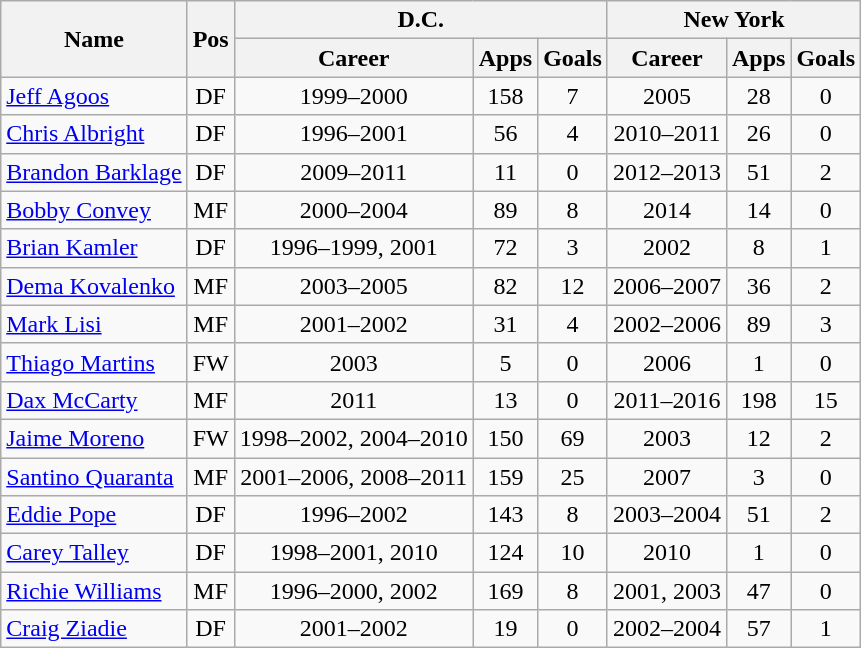<table class="wikitable" style="text-align: center">
<tr>
<th rowspan=2>Name</th>
<th rowspan=2>Pos</th>
<th colspan=3>D.C.</th>
<th colspan=3>New York</th>
</tr>
<tr>
<th>Career</th>
<th>Apps</th>
<th>Goals</th>
<th>Career</th>
<th>Apps</th>
<th>Goals</th>
</tr>
<tr>
<td align=left> <a href='#'>Jeff Agoos</a></td>
<td>DF</td>
<td>1999–2000</td>
<td>158</td>
<td>7</td>
<td>2005</td>
<td>28</td>
<td>0</td>
</tr>
<tr>
<td align=left> <a href='#'>Chris Albright</a></td>
<td>DF</td>
<td>1996–2001</td>
<td>56</td>
<td>4</td>
<td>2010–2011</td>
<td>26</td>
<td>0</td>
</tr>
<tr>
<td align=left> <a href='#'>Brandon Barklage</a></td>
<td>DF</td>
<td>2009–2011</td>
<td>11</td>
<td>0</td>
<td>2012–2013</td>
<td>51</td>
<td>2</td>
</tr>
<tr>
<td align=left> <a href='#'>Bobby Convey</a></td>
<td>MF</td>
<td>2000–2004</td>
<td>89</td>
<td>8</td>
<td>2014</td>
<td>14</td>
<td>0</td>
</tr>
<tr>
<td align=left> <a href='#'>Brian Kamler</a></td>
<td>DF</td>
<td>1996–1999, 2001</td>
<td>72</td>
<td>3</td>
<td>2002</td>
<td>8</td>
<td>1</td>
</tr>
<tr>
<td align=left> <a href='#'>Dema Kovalenko</a></td>
<td>MF</td>
<td>2003–2005</td>
<td>82</td>
<td>12</td>
<td>2006–2007</td>
<td>36</td>
<td>2</td>
</tr>
<tr>
<td align=left> <a href='#'>Mark Lisi</a></td>
<td>MF</td>
<td>2001–2002</td>
<td>31</td>
<td>4</td>
<td>2002–2006</td>
<td>89</td>
<td>3</td>
</tr>
<tr>
<td align=left> <a href='#'>Thiago Martins</a></td>
<td>FW</td>
<td>2003</td>
<td>5</td>
<td>0</td>
<td>2006</td>
<td>1</td>
<td>0</td>
</tr>
<tr>
<td align=left> <a href='#'>Dax McCarty</a></td>
<td>MF</td>
<td>2011</td>
<td>13</td>
<td>0</td>
<td>2011–2016</td>
<td>198</td>
<td>15</td>
</tr>
<tr>
<td align=left> <a href='#'>Jaime Moreno</a></td>
<td>FW</td>
<td>1998–2002, 2004–2010</td>
<td>150</td>
<td>69</td>
<td>2003</td>
<td>12</td>
<td>2</td>
</tr>
<tr>
<td align=left> <a href='#'>Santino Quaranta</a></td>
<td>MF</td>
<td>2001–2006, 2008–2011</td>
<td>159</td>
<td>25</td>
<td>2007</td>
<td>3</td>
<td>0</td>
</tr>
<tr>
<td align=left> <a href='#'>Eddie Pope</a></td>
<td>DF</td>
<td>1996–2002</td>
<td>143</td>
<td>8</td>
<td>2003–2004</td>
<td>51</td>
<td>2</td>
</tr>
<tr>
<td align=left> <a href='#'>Carey Talley</a></td>
<td>DF</td>
<td>1998–2001, 2010</td>
<td>124</td>
<td>10</td>
<td>2010</td>
<td>1</td>
<td>0</td>
</tr>
<tr>
<td align=left> <a href='#'>Richie Williams</a></td>
<td>MF</td>
<td>1996–2000, 2002</td>
<td>169</td>
<td>8</td>
<td>2001, 2003</td>
<td>47</td>
<td>0</td>
</tr>
<tr>
<td align=left> <a href='#'>Craig Ziadie</a></td>
<td>DF</td>
<td>2001–2002</td>
<td>19</td>
<td>0</td>
<td>2002–2004</td>
<td>57</td>
<td>1</td>
</tr>
</table>
